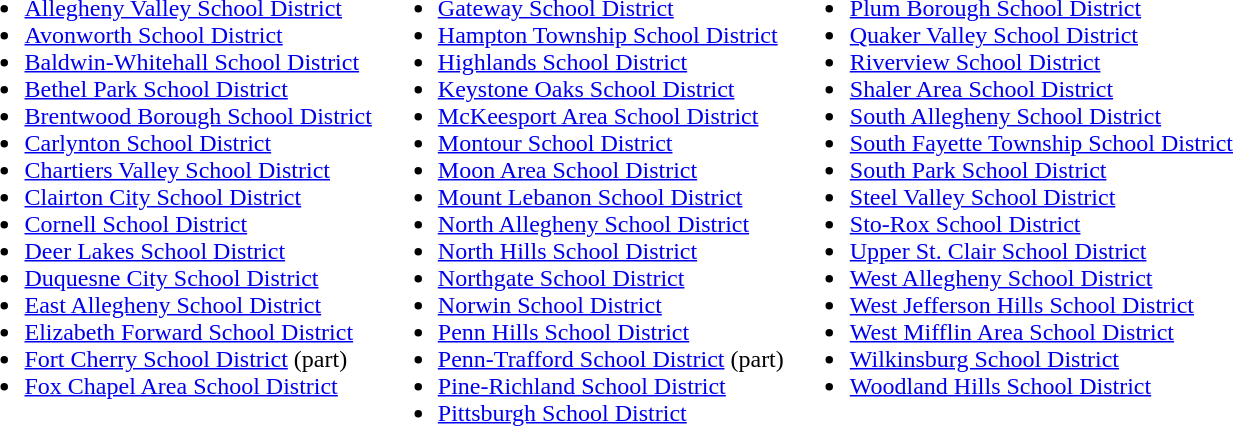<table>
<tr valign=top>
<td><br><ul><li><a href='#'>Allegheny Valley School District</a></li><li><a href='#'>Avonworth School District</a></li><li><a href='#'>Baldwin-Whitehall School District</a></li><li><a href='#'>Bethel Park School District</a></li><li><a href='#'>Brentwood Borough School District</a></li><li><a href='#'>Carlynton School District</a></li><li><a href='#'>Chartiers Valley School District</a></li><li><a href='#'>Clairton City School District</a></li><li><a href='#'>Cornell School District</a></li><li><a href='#'>Deer Lakes School District</a></li><li><a href='#'>Duquesne City School District</a></li><li><a href='#'>East Allegheny School District</a></li><li><a href='#'>Elizabeth Forward School District</a></li><li><a href='#'>Fort Cherry School District</a> (part)</li><li><a href='#'>Fox Chapel Area School District</a></li></ul></td>
<td><br><ul><li><a href='#'>Gateway School District</a></li><li><a href='#'>Hampton Township School District</a></li><li><a href='#'>Highlands School District</a></li><li><a href='#'>Keystone Oaks School District</a></li><li><a href='#'>McKeesport Area School District</a></li><li><a href='#'>Montour School District</a></li><li><a href='#'>Moon Area School District</a></li><li><a href='#'>Mount Lebanon School District</a></li><li><a href='#'>North Allegheny School District</a></li><li><a href='#'>North Hills School District</a></li><li><a href='#'>Northgate School District</a></li><li><a href='#'>Norwin School District</a></li><li><a href='#'>Penn Hills School District</a></li><li><a href='#'>Penn-Trafford School District</a> (part)</li><li><a href='#'>Pine-Richland School District</a></li><li><a href='#'>Pittsburgh School District</a></li></ul></td>
<td><br><ul><li><a href='#'>Plum Borough School District</a></li><li><a href='#'>Quaker Valley School District</a></li><li><a href='#'>Riverview School District</a></li><li><a href='#'>Shaler Area School District</a></li><li><a href='#'>South Allegheny School District</a></li><li><a href='#'>South Fayette Township School District</a></li><li><a href='#'>South Park School District</a></li><li><a href='#'>Steel Valley School District</a></li><li><a href='#'>Sto-Rox School District</a></li><li><a href='#'>Upper St. Clair School District</a></li><li><a href='#'>West Allegheny School District</a></li><li><a href='#'>West Jefferson Hills School District</a></li><li><a href='#'>West Mifflin Area School District</a></li><li><a href='#'>Wilkinsburg School District</a></li><li><a href='#'>Woodland Hills School District</a></li></ul></td>
</tr>
</table>
